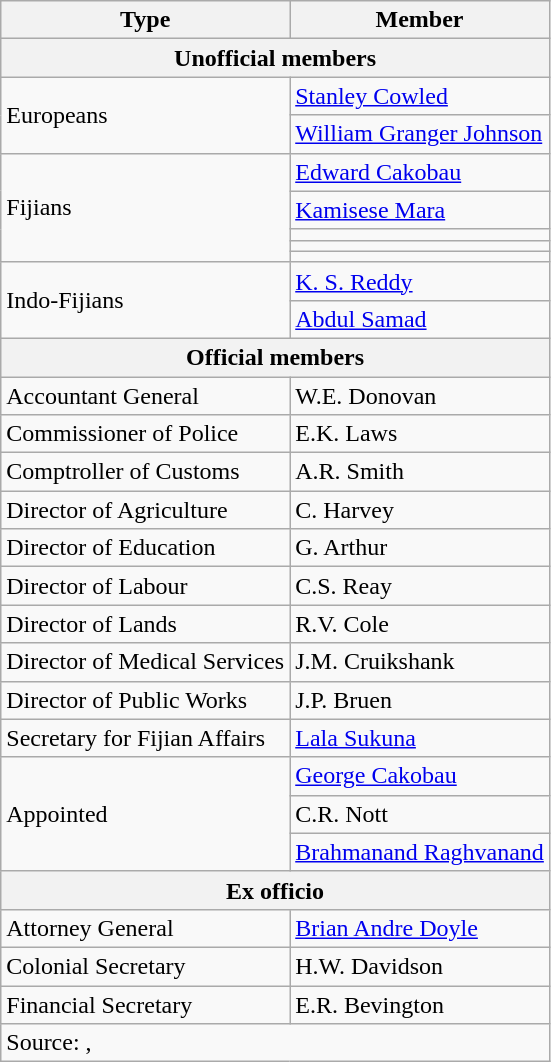<table class=wikitable>
<tr>
<th>Type</th>
<th>Member</th>
</tr>
<tr>
<th colspan=2>Unofficial members</th>
</tr>
<tr>
<td rowspan=2>Europeans</td>
<td><a href='#'>Stanley Cowled</a></td>
</tr>
<tr>
<td><a href='#'>William Granger Johnson</a></td>
</tr>
<tr>
<td rowspan=5>Fijians</td>
<td><a href='#'>Edward Cakobau</a></td>
</tr>
<tr>
<td><a href='#'>Kamisese Mara</a></td>
</tr>
<tr>
<td></td>
</tr>
<tr>
<td></td>
</tr>
<tr>
<td></td>
</tr>
<tr>
<td rowspan=2>Indo-Fijians</td>
<td><a href='#'>K. S. Reddy</a></td>
</tr>
<tr>
<td><a href='#'>Abdul Samad</a></td>
</tr>
<tr>
<th colspan=2>Official members</th>
</tr>
<tr>
<td>Accountant General</td>
<td>W.E. Donovan</td>
</tr>
<tr>
<td>Commissioner of Police</td>
<td>E.K. Laws</td>
</tr>
<tr>
<td>Comptroller of Customs</td>
<td>A.R. Smith</td>
</tr>
<tr>
<td>Director of Agriculture</td>
<td>C. Harvey</td>
</tr>
<tr>
<td>Director of Education</td>
<td>G. Arthur</td>
</tr>
<tr>
<td>Director of Labour</td>
<td>C.S. Reay</td>
</tr>
<tr>
<td>Director of Lands</td>
<td>R.V. Cole</td>
</tr>
<tr>
<td>Director of Medical Services</td>
<td>J.M. Cruikshank</td>
</tr>
<tr>
<td>Director of Public Works</td>
<td>J.P. Bruen</td>
</tr>
<tr>
<td>Secretary for Fijian Affairs</td>
<td><a href='#'>Lala Sukuna</a></td>
</tr>
<tr>
<td rowspan=3>Appointed</td>
<td><a href='#'>George Cakobau</a></td>
</tr>
<tr>
<td>C.R. Nott</td>
</tr>
<tr>
<td><a href='#'>Brahmanand Raghvanand</a></td>
</tr>
<tr>
<th colspan=2>Ex officio</th>
</tr>
<tr>
<td>Attorney General</td>
<td><a href='#'>Brian Andre Doyle</a></td>
</tr>
<tr>
<td>Colonial Secretary</td>
<td>H.W. Davidson</td>
</tr>
<tr>
<td>Financial Secretary</td>
<td>E.R. Bevington</td>
</tr>
<tr>
<td colspan=2>Source: , </td>
</tr>
</table>
